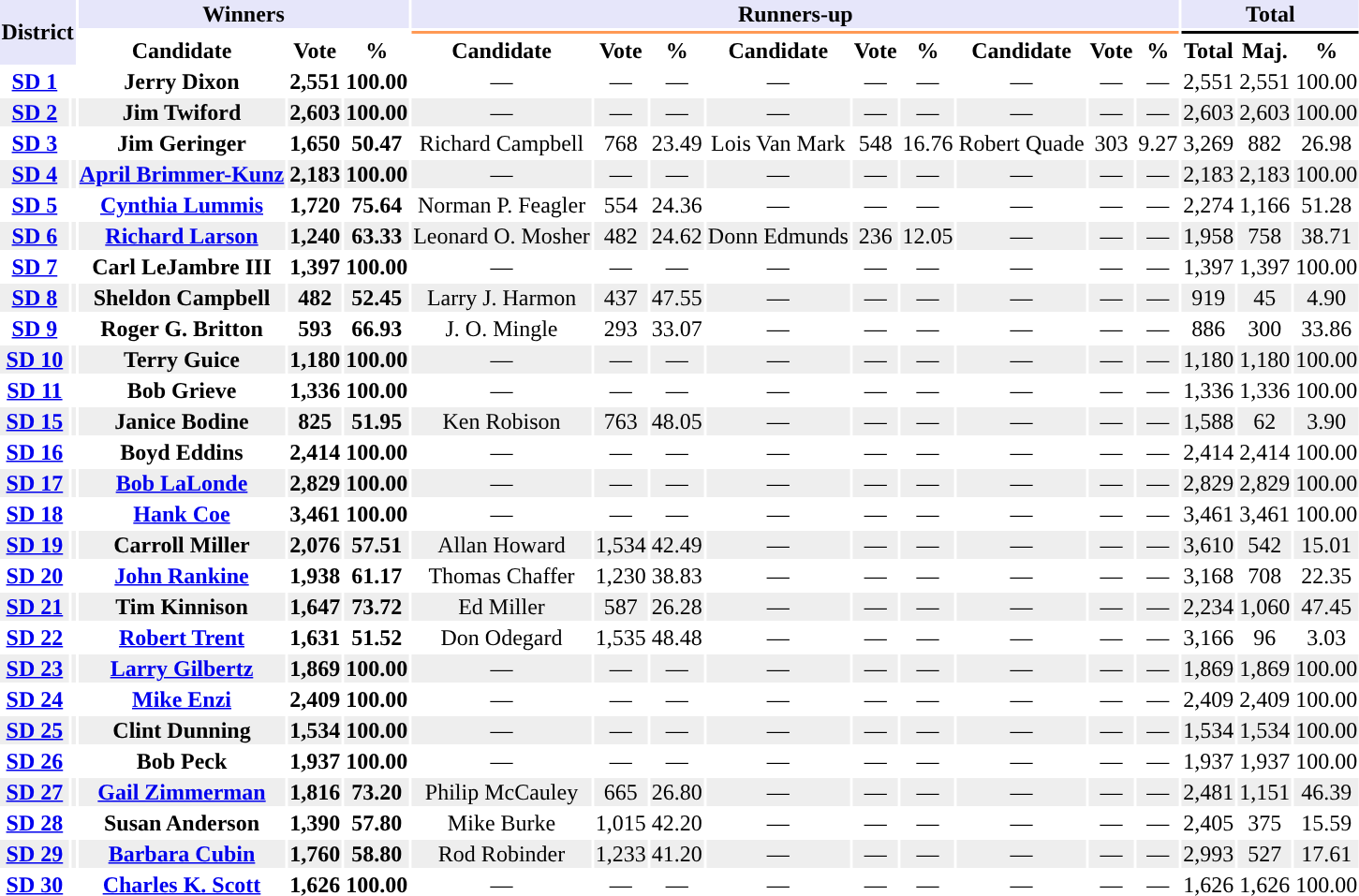<table class="toccolours sortable" style="text-align:center;">
<tr style="background:lavender">
<th rowspan="3" colspan="2">District</th>
<th colspan=3>Winners</th>
<th colspan=9>Runners-up</th>
<th colspan=3>Total</th>
</tr>
<tr>
<th colspan=3 style="background-color:"></th>
<th colspan=9 style="background-color:#FF9955"></th>
<th colspan=3 style="background-color:#000000"></th>
</tr>
<tr>
<th align="center">Candidate</th>
<th align="center">Vote</th>
<th align="center">%</th>
<th align="center">Candidate</th>
<th align="center">Vote</th>
<th align="center">%</th>
<th align="center">Candidate</th>
<th align="center">Vote</th>
<th align="center">%</th>
<th align="center">Candidate</th>
<th align="center">Vote</th>
<th align="center">%</th>
<th align="center">Total</th>
<th align="center">Maj.</th>
<th align="center">%</th>
</tr>
<tr>
<th><a href='#'>SD 1</a></th>
<td style="background-color:"></td>
<td><strong>Jerry Dixon</strong></td>
<td><strong>2,551</strong></td>
<td><strong>100.00</strong></td>
<td>—</td>
<td>—</td>
<td>—</td>
<td>—</td>
<td>—</td>
<td>—</td>
<td>—</td>
<td>—</td>
<td>—</td>
<td>2,551</td>
<td>2,551</td>
<td>100.00</td>
</tr>
<tr style="background:#EEEEEE;">
<th><a href='#'>SD 2</a></th>
<td style="background-color:"></td>
<td><strong>Jim Twiford</strong></td>
<td><strong>2,603</strong></td>
<td><strong>100.00</strong></td>
<td>—</td>
<td>—</td>
<td>—</td>
<td>—</td>
<td>—</td>
<td>—</td>
<td>—</td>
<td>—</td>
<td>—</td>
<td>2,603</td>
<td>2,603</td>
<td>100.00</td>
</tr>
<tr>
<th><a href='#'>SD 3</a></th>
<td style="background-color:"></td>
<td><strong>Jim Geringer</strong></td>
<td><strong>1,650</strong></td>
<td><strong>50.47</strong></td>
<td>Richard Campbell</td>
<td>768</td>
<td>23.49</td>
<td>Lois Van Mark</td>
<td>548</td>
<td>16.76</td>
<td>Robert Quade</td>
<td>303</td>
<td>9.27</td>
<td>3,269</td>
<td>882</td>
<td>26.98</td>
</tr>
<tr style="background:#EEEEEE;">
<th><a href='#'>SD 4</a></th>
<td style="background-color:"></td>
<td><strong><a href='#'>April Brimmer-Kunz</a></strong></td>
<td><strong>2,183</strong></td>
<td><strong>100.00</strong></td>
<td>—</td>
<td>—</td>
<td>—</td>
<td>—</td>
<td>—</td>
<td>—</td>
<td>—</td>
<td>—</td>
<td>—</td>
<td>2,183</td>
<td>2,183</td>
<td>100.00</td>
</tr>
<tr>
<th><a href='#'>SD 5</a></th>
<td style="background-color:"></td>
<td><strong><a href='#'>Cynthia Lummis</a></strong></td>
<td><strong>1,720</strong></td>
<td><strong>75.64</strong></td>
<td>Norman P. Feagler</td>
<td>554</td>
<td>24.36</td>
<td>—</td>
<td>—</td>
<td>—</td>
<td>—</td>
<td>—</td>
<td>—</td>
<td>2,274</td>
<td>1,166</td>
<td>51.28</td>
</tr>
<tr style="background:#EEEEEE;">
<th><a href='#'>SD 6</a></th>
<td style="background-color:"></td>
<td><strong><a href='#'>Richard Larson</a></strong></td>
<td><strong>1,240</strong></td>
<td><strong>63.33</strong></td>
<td>Leonard O. Mosher</td>
<td>482</td>
<td>24.62</td>
<td>Donn Edmunds</td>
<td>236</td>
<td>12.05</td>
<td>—</td>
<td>—</td>
<td>—</td>
<td>1,958</td>
<td>758</td>
<td>38.71</td>
</tr>
<tr>
<th><a href='#'>SD 7</a></th>
<td style="background-color:"></td>
<td><strong>Carl LeJambre III</strong></td>
<td><strong>1,397</strong></td>
<td><strong>100.00</strong></td>
<td>—</td>
<td>—</td>
<td>—</td>
<td>—</td>
<td>—</td>
<td>—</td>
<td>—</td>
<td>—</td>
<td>—</td>
<td>1,397</td>
<td>1,397</td>
<td>100.00</td>
</tr>
<tr style="background:#EEEEEE;">
<th><a href='#'>SD 8</a></th>
<td style="background-color:"></td>
<td><strong>Sheldon Campbell</strong></td>
<td><strong>482</strong></td>
<td><strong>52.45</strong></td>
<td>Larry J. Harmon</td>
<td>437</td>
<td>47.55</td>
<td>—</td>
<td>—</td>
<td>—</td>
<td>—</td>
<td>—</td>
<td>—</td>
<td>919</td>
<td>45</td>
<td>4.90</td>
</tr>
<tr>
<th><a href='#'>SD 9</a></th>
<td style="background-color:"></td>
<td><strong>Roger G. Britton</strong></td>
<td><strong>593</strong></td>
<td><strong>66.93</strong></td>
<td>J. O. Mingle</td>
<td>293</td>
<td>33.07</td>
<td>—</td>
<td>—</td>
<td>—</td>
<td>—</td>
<td>—</td>
<td>—</td>
<td>886</td>
<td>300</td>
<td>33.86</td>
</tr>
<tr style="background:#EEEEEE;">
<th><a href='#'>SD 10</a></th>
<td style="background-color:"></td>
<td><strong>Terry Guice</strong></td>
<td><strong>1,180</strong></td>
<td><strong>100.00</strong></td>
<td>—</td>
<td>—</td>
<td>—</td>
<td>—</td>
<td>—</td>
<td>—</td>
<td>—</td>
<td>—</td>
<td>—</td>
<td>1,180</td>
<td>1,180</td>
<td>100.00</td>
</tr>
<tr>
<th><a href='#'>SD 11</a></th>
<td style="background-color:"></td>
<td><strong>Bob Grieve</strong></td>
<td><strong>1,336</strong></td>
<td><strong>100.00</strong></td>
<td>—</td>
<td>—</td>
<td>—</td>
<td>—</td>
<td>—</td>
<td>—</td>
<td>—</td>
<td>—</td>
<td>—</td>
<td>1,336</td>
<td>1,336</td>
<td>100.00</td>
</tr>
<tr style="background:#EEEEEE;">
<th><a href='#'>SD 15</a></th>
<td style="background-color:"></td>
<td><strong>Janice Bodine</strong></td>
<td><strong>825</strong></td>
<td><strong>51.95</strong></td>
<td>Ken Robison</td>
<td>763</td>
<td>48.05</td>
<td>—</td>
<td>—</td>
<td>—</td>
<td>—</td>
<td>—</td>
<td>—</td>
<td>1,588</td>
<td>62</td>
<td>3.90</td>
</tr>
<tr>
<th><a href='#'>SD 16</a></th>
<td style="background-color:"></td>
<td><strong>Boyd Eddins</strong></td>
<td><strong>2,414</strong></td>
<td><strong>100.00</strong></td>
<td>—</td>
<td>—</td>
<td>—</td>
<td>—</td>
<td>—</td>
<td>—</td>
<td>—</td>
<td>—</td>
<td>—</td>
<td>2,414</td>
<td>2,414</td>
<td>100.00</td>
</tr>
<tr style="background:#EEEEEE;">
<th><a href='#'>SD 17</a></th>
<td style="background-color:"></td>
<td><strong><a href='#'>Bob LaLonde</a></strong></td>
<td><strong>2,829</strong></td>
<td><strong>100.00</strong></td>
<td>—</td>
<td>—</td>
<td>—</td>
<td>—</td>
<td>—</td>
<td>—</td>
<td>—</td>
<td>—</td>
<td>—</td>
<td>2,829</td>
<td>2,829</td>
<td>100.00</td>
</tr>
<tr>
<th><a href='#'>SD 18</a></th>
<td style="background-color:"></td>
<td><strong><a href='#'>Hank Coe</a></strong></td>
<td><strong>3,461</strong></td>
<td><strong>100.00</strong></td>
<td>—</td>
<td>—</td>
<td>—</td>
<td>—</td>
<td>—</td>
<td>—</td>
<td>—</td>
<td>—</td>
<td>—</td>
<td>3,461</td>
<td>3,461</td>
<td>100.00</td>
</tr>
<tr style="background:#EEEEEE;">
<th><a href='#'>SD 19</a></th>
<td style="background-color:"></td>
<td><strong>Carroll Miller</strong></td>
<td><strong>2,076</strong></td>
<td><strong>57.51</strong></td>
<td>Allan Howard</td>
<td>1,534</td>
<td>42.49</td>
<td>—</td>
<td>—</td>
<td>—</td>
<td>—</td>
<td>—</td>
<td>—</td>
<td>3,610</td>
<td>542</td>
<td>15.01</td>
</tr>
<tr>
<th><a href='#'>SD 20</a></th>
<td style="background-color:"></td>
<td><strong><a href='#'>John Rankine</a></strong></td>
<td><strong>1,938</strong></td>
<td><strong>61.17</strong></td>
<td>Thomas Chaffer</td>
<td>1,230</td>
<td>38.83</td>
<td>—</td>
<td>—</td>
<td>—</td>
<td>—</td>
<td>—</td>
<td>—</td>
<td>3,168</td>
<td>708</td>
<td>22.35</td>
</tr>
<tr style="background:#EEEEEE;">
<th><a href='#'>SD 21</a></th>
<td style="background-color:"></td>
<td><strong>Tim Kinnison</strong></td>
<td><strong>1,647</strong></td>
<td><strong>73.72</strong></td>
<td>Ed Miller</td>
<td>587</td>
<td>26.28</td>
<td>—</td>
<td>—</td>
<td>—</td>
<td>—</td>
<td>—</td>
<td>—</td>
<td>2,234</td>
<td>1,060</td>
<td>47.45</td>
</tr>
<tr>
<th><a href='#'>SD 22</a></th>
<td style="background-color:"></td>
<td><strong><a href='#'>Robert Trent</a></strong></td>
<td><strong>1,631</strong></td>
<td><strong>51.52</strong></td>
<td>Don Odegard</td>
<td>1,535</td>
<td>48.48</td>
<td>—</td>
<td>—</td>
<td>—</td>
<td>—</td>
<td>—</td>
<td>—</td>
<td>3,166</td>
<td>96</td>
<td>3.03</td>
</tr>
<tr style="background:#EEEEEE;">
<th><a href='#'>SD 23</a></th>
<td style="background-color:"></td>
<td><strong><a href='#'>Larry Gilbertz</a></strong></td>
<td><strong>1,869</strong></td>
<td><strong>100.00</strong></td>
<td>—</td>
<td>—</td>
<td>—</td>
<td>—</td>
<td>—</td>
<td>—</td>
<td>—</td>
<td>—</td>
<td>—</td>
<td>1,869</td>
<td>1,869</td>
<td>100.00</td>
</tr>
<tr>
<th><a href='#'>SD 24</a></th>
<td style="background-color:"></td>
<td><strong><a href='#'>Mike Enzi</a></strong></td>
<td><strong>2,409</strong></td>
<td><strong>100.00</strong></td>
<td>—</td>
<td>—</td>
<td>—</td>
<td>—</td>
<td>—</td>
<td>—</td>
<td>—</td>
<td>—</td>
<td>—</td>
<td>2,409</td>
<td>2,409</td>
<td>100.00</td>
</tr>
<tr style="background:#EEEEEE;">
<th><a href='#'>SD 25</a></th>
<td style="background-color:"></td>
<td><strong>Clint Dunning</strong></td>
<td><strong>1,534</strong></td>
<td><strong>100.00</strong></td>
<td>—</td>
<td>—</td>
<td>—</td>
<td>—</td>
<td>—</td>
<td>—</td>
<td>—</td>
<td>—</td>
<td>—</td>
<td>1,534</td>
<td>1,534</td>
<td>100.00</td>
</tr>
<tr>
<th><a href='#'>SD 26</a></th>
<td style="background-color:"></td>
<td><strong>Bob Peck</strong></td>
<td><strong>1,937</strong></td>
<td><strong>100.00</strong></td>
<td>—</td>
<td>—</td>
<td>—</td>
<td>—</td>
<td>—</td>
<td>—</td>
<td>—</td>
<td>—</td>
<td>—</td>
<td>1,937</td>
<td>1,937</td>
<td>100.00</td>
</tr>
<tr style="background:#EEEEEE;">
<th><a href='#'>SD 27</a></th>
<td style="background-color:"></td>
<td><strong><a href='#'>Gail Zimmerman</a></strong></td>
<td><strong>1,816</strong></td>
<td><strong>73.20</strong></td>
<td>Philip McCauley</td>
<td>665</td>
<td>26.80</td>
<td>—</td>
<td>—</td>
<td>—</td>
<td>—</td>
<td>—</td>
<td>—</td>
<td>2,481</td>
<td>1,151</td>
<td>46.39</td>
</tr>
<tr>
<th><a href='#'>SD 28</a></th>
<td style="background-color:"></td>
<td><strong>Susan Anderson</strong></td>
<td><strong>1,390</strong></td>
<td><strong>57.80</strong></td>
<td>Mike Burke</td>
<td>1,015</td>
<td>42.20</td>
<td>—</td>
<td>—</td>
<td>—</td>
<td>—</td>
<td>—</td>
<td>—</td>
<td>2,405</td>
<td>375</td>
<td>15.59</td>
</tr>
<tr style="background:#EEEEEE;">
<th><a href='#'>SD 29</a></th>
<td style="background-color:"></td>
<td><strong><a href='#'>Barbara Cubin</a></strong></td>
<td><strong>1,760</strong></td>
<td><strong>58.80</strong></td>
<td>Rod Robinder</td>
<td>1,233</td>
<td>41.20</td>
<td>—</td>
<td>—</td>
<td>—</td>
<td>—</td>
<td>—</td>
<td>—</td>
<td>2,993</td>
<td>527</td>
<td>17.61</td>
</tr>
<tr>
<th><a href='#'>SD 30</a></th>
<td style="background-color:"></td>
<td><strong><a href='#'>Charles K. Scott</a></strong></td>
<td><strong>1,626</strong></td>
<td><strong>100.00</strong></td>
<td>—</td>
<td>—</td>
<td>—</td>
<td>—</td>
<td>—</td>
<td>—</td>
<td>—</td>
<td>—</td>
<td>—</td>
<td>1,626</td>
<td>1,626</td>
<td>100.00</td>
</tr>
</table>
